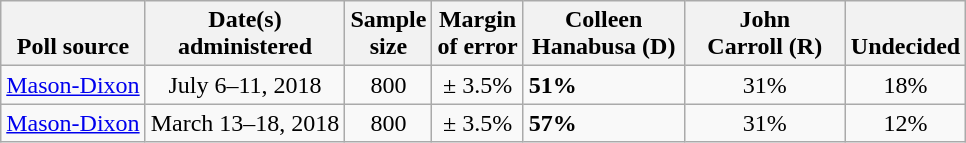<table class="wikitable">
<tr valign=bottom>
<th>Poll source</th>
<th>Date(s)<br>administered</th>
<th>Sample<br>size</th>
<th>Margin<br>of error</th>
<th style="width:100px;">Colleen<br>Hanabusa (D)</th>
<th style="width:100px;">John<br>Carroll (R)</th>
<th>Undecided</th>
</tr>
<tr>
<td><a href='#'>Mason-Dixon</a></td>
<td align=center>July 6–11, 2018</td>
<td align=center>800</td>
<td align=center>± 3.5%</td>
<td><strong>51%</strong></td>
<td align=center>31%</td>
<td align=center>18%</td>
</tr>
<tr>
<td><a href='#'>Mason-Dixon</a></td>
<td align=center>March 13–18, 2018</td>
<td align=center>800</td>
<td align=center>± 3.5%</td>
<td><strong>57%</strong></td>
<td align=center>31%</td>
<td align=center>12%</td>
</tr>
</table>
